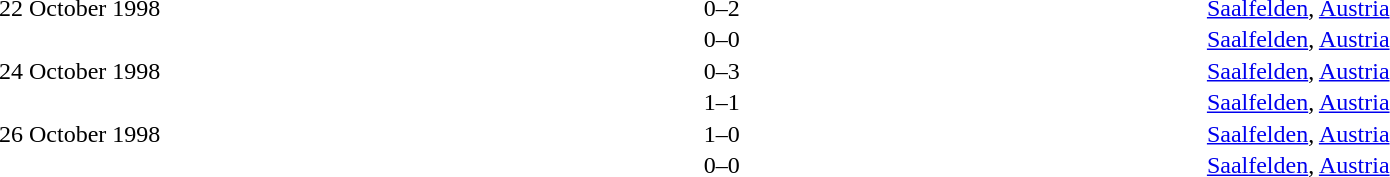<table cellspacing=1 width=85%>
<tr>
<th width=15%></th>
<th width=25%></th>
<th width=10%></th>
<th width=25%></th>
<th width=25%></th>
</tr>
<tr>
<td>22 October 1998</td>
<td align=right></td>
<td align=center>0–2</td>
<td></td>
<td><a href='#'>Saalfelden</a>, <a href='#'>Austria</a></td>
</tr>
<tr>
<td></td>
<td align=right></td>
<td align=center>0–0</td>
<td></td>
<td><a href='#'>Saalfelden</a>, <a href='#'>Austria</a></td>
</tr>
<tr>
<td>24 October 1998</td>
<td align=right></td>
<td align=center>0–3</td>
<td></td>
<td><a href='#'>Saalfelden</a>, <a href='#'>Austria</a></td>
</tr>
<tr>
<td></td>
<td align=right></td>
<td align=center>1–1</td>
<td></td>
<td><a href='#'>Saalfelden</a>, <a href='#'>Austria</a></td>
</tr>
<tr>
<td>26 October 1998</td>
<td align=right></td>
<td align=center>1–0</td>
<td></td>
<td><a href='#'>Saalfelden</a>, <a href='#'>Austria</a></td>
</tr>
<tr>
<td></td>
<td align=right></td>
<td align=center>0–0</td>
<td></td>
<td><a href='#'>Saalfelden</a>, <a href='#'>Austria</a></td>
</tr>
</table>
